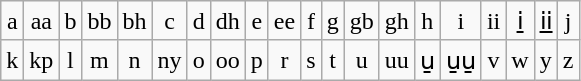<table class="wikitable" style="text-align: center;">
<tr>
<td>a</td>
<td>aa</td>
<td>b</td>
<td>bb</td>
<td>bh</td>
<td>c</td>
<td>d</td>
<td>dh</td>
<td>e</td>
<td>ee</td>
<td>f</td>
<td>g</td>
<td>gb</td>
<td>gh</td>
<td>h</td>
<td>i</td>
<td>ii</td>
<td>i̱</td>
<td>i̱i̱</td>
<td>j</td>
</tr>
<tr>
<td>k</td>
<td>kp</td>
<td>l</td>
<td>m</td>
<td>n</td>
<td>ny</td>
<td>o</td>
<td>oo</td>
<td>p</td>
<td>r</td>
<td>s</td>
<td>t</td>
<td>u</td>
<td>uu</td>
<td>u̱</td>
<td>u̱u̱</td>
<td>v</td>
<td>w</td>
<td>y</td>
<td>z</td>
</tr>
</table>
